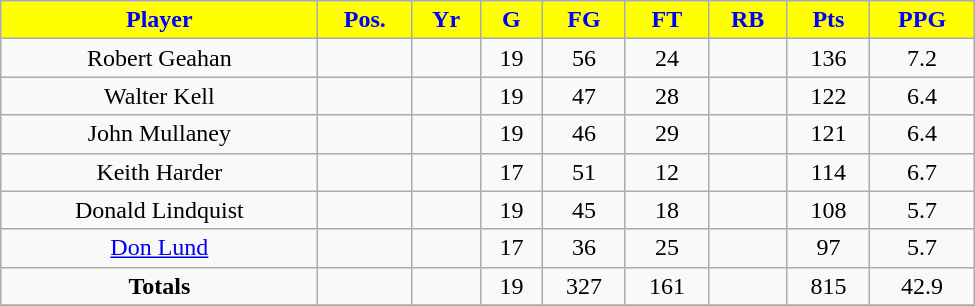<table class="wikitable" width="650">
<tr align="center"  style="background:yellow;color:blue;">
<td><strong>Player</strong></td>
<td><strong>Pos.</strong></td>
<td><strong>Yr</strong></td>
<td><strong>G</strong></td>
<td><strong>FG</strong></td>
<td><strong>FT</strong></td>
<td><strong>RB</strong></td>
<td><strong>Pts</strong></td>
<td><strong>PPG</strong></td>
</tr>
<tr align="center" bgcolor="">
<td>Robert Geahan</td>
<td></td>
<td></td>
<td>19</td>
<td>56</td>
<td>24</td>
<td></td>
<td>136</td>
<td>7.2</td>
</tr>
<tr align="center" bgcolor="">
<td>Walter Kell</td>
<td></td>
<td></td>
<td>19</td>
<td>47</td>
<td>28</td>
<td></td>
<td>122</td>
<td>6.4</td>
</tr>
<tr align="center" bgcolor="">
<td>John Mullaney</td>
<td></td>
<td></td>
<td>19</td>
<td>46</td>
<td>29</td>
<td></td>
<td>121</td>
<td>6.4</td>
</tr>
<tr align="center" bgcolor="">
<td>Keith Harder</td>
<td></td>
<td></td>
<td>17</td>
<td>51</td>
<td>12</td>
<td></td>
<td>114</td>
<td>6.7</td>
</tr>
<tr align="center" bgcolor="">
<td>Donald Lindquist</td>
<td></td>
<td></td>
<td>19</td>
<td>45</td>
<td>18</td>
<td></td>
<td>108</td>
<td>5.7</td>
</tr>
<tr align="center" bgcolor="">
<td><a href='#'>Don Lund</a></td>
<td></td>
<td></td>
<td>17</td>
<td>36</td>
<td>25</td>
<td></td>
<td>97</td>
<td>5.7</td>
</tr>
<tr align="center" bgcolor="">
<td><strong>Totals</strong></td>
<td></td>
<td></td>
<td>19</td>
<td>327</td>
<td>161</td>
<td></td>
<td>815</td>
<td>42.9</td>
</tr>
<tr align="center" bgcolor="">
</tr>
</table>
